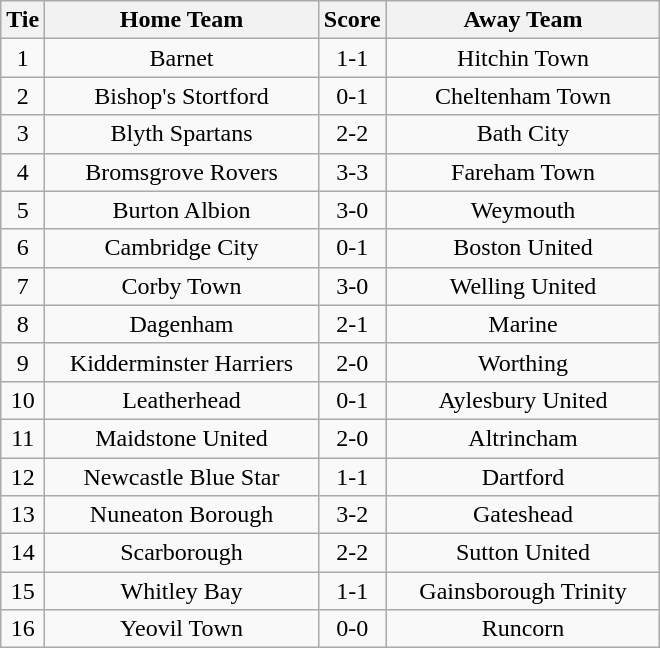<table class="wikitable" style="text-align:center;">
<tr>
<th width=20>Tie</th>
<th width=175>Home Team</th>
<th width=20>Score</th>
<th width=175>Away Team</th>
</tr>
<tr>
<td>1</td>
<td>Barnet</td>
<td>1-1</td>
<td>Hitchin Town</td>
</tr>
<tr>
<td>2</td>
<td>Bishop's Stortford</td>
<td>0-1</td>
<td>Cheltenham Town</td>
</tr>
<tr>
<td>3</td>
<td>Blyth Spartans</td>
<td>2-2</td>
<td>Bath City</td>
</tr>
<tr>
<td>4</td>
<td>Bromsgrove Rovers</td>
<td>3-3</td>
<td>Fareham Town</td>
</tr>
<tr>
<td>5</td>
<td>Burton Albion</td>
<td>3-0</td>
<td>Weymouth</td>
</tr>
<tr>
<td>6</td>
<td>Cambridge City</td>
<td>0-1</td>
<td>Boston United</td>
</tr>
<tr>
<td>7</td>
<td>Corby Town</td>
<td>3-0</td>
<td>Welling United</td>
</tr>
<tr>
<td>8</td>
<td>Dagenham</td>
<td>2-1</td>
<td>Marine</td>
</tr>
<tr>
<td>9</td>
<td>Kidderminster Harriers</td>
<td>2-0</td>
<td>Worthing</td>
</tr>
<tr>
<td>10</td>
<td>Leatherhead</td>
<td>0-1</td>
<td>Aylesbury United</td>
</tr>
<tr>
<td>11</td>
<td>Maidstone United</td>
<td>2-0</td>
<td>Altrincham</td>
</tr>
<tr>
<td>12</td>
<td>Newcastle Blue Star</td>
<td>1-1</td>
<td>Dartford</td>
</tr>
<tr>
<td>13</td>
<td>Nuneaton Borough</td>
<td>3-2</td>
<td>Gateshead</td>
</tr>
<tr>
<td>14</td>
<td>Scarborough</td>
<td>2-2</td>
<td>Sutton United</td>
</tr>
<tr>
<td>15</td>
<td>Whitley Bay</td>
<td>1-1</td>
<td>Gainsborough Trinity</td>
</tr>
<tr>
<td>16</td>
<td>Yeovil Town</td>
<td>0-0</td>
<td>Runcorn</td>
</tr>
</table>
